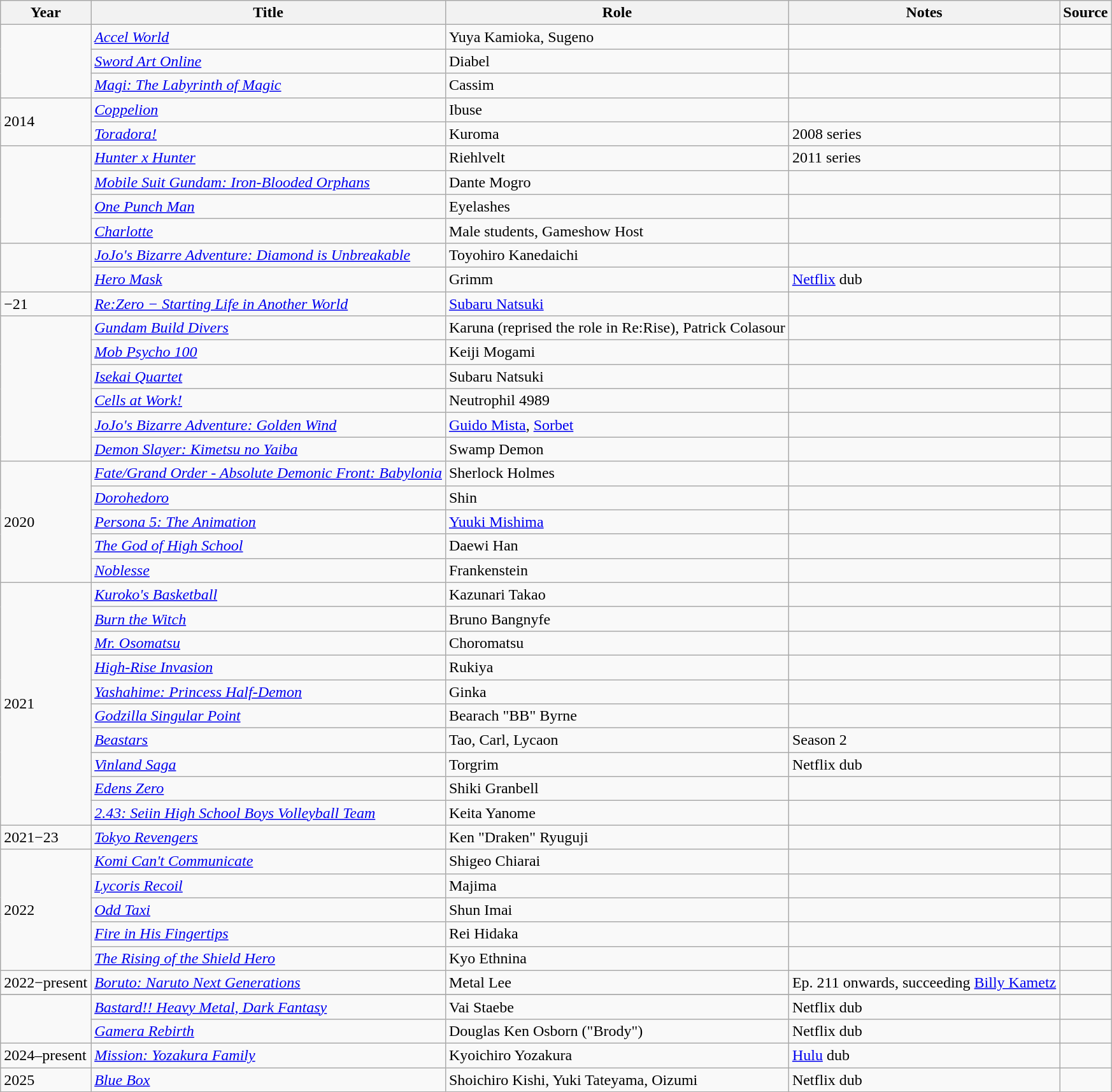<table class="wikitable sortable">
<tr>
<th>Year</th>
<th>Title</th>
<th>Role</th>
<th>Notes</th>
<th>Source<strong></strong></th>
</tr>
<tr>
<td rowspan="3"></td>
<td><em><a href='#'>Accel World</a></em></td>
<td>Yuya Kamioka, Sugeno</td>
<td></td>
<td></td>
</tr>
<tr>
<td><em><a href='#'>Sword Art Online</a></em></td>
<td>Diabel</td>
<td></td>
<td></td>
</tr>
<tr>
<td><em><a href='#'>Magi: The Labyrinth of Magic</a></em></td>
<td>Cassim</td>
<td></td>
<td></td>
</tr>
<tr>
<td rowspan="2">2014</td>
<td><em><a href='#'>Coppelion</a></em></td>
<td>Ibuse</td>
<td></td>
<td></td>
</tr>
<tr>
<td><em><a href='#'>Toradora!</a></em></td>
<td>Kuroma</td>
<td>2008 series</td>
<td></td>
</tr>
<tr>
<td rowspan="4"></td>
<td><em><a href='#'>Hunter x Hunter</a></em></td>
<td>Riehlvelt</td>
<td>2011 series</td>
<td></td>
</tr>
<tr>
<td><em><a href='#'>Mobile Suit Gundam: Iron-Blooded Orphans</a></em></td>
<td>Dante Mogro</td>
<td></td>
<td></td>
</tr>
<tr>
<td><em><a href='#'>One Punch Man</a></em></td>
<td>Eyelashes</td>
<td></td>
<td></td>
</tr>
<tr>
<td><em><a href='#'>Charlotte</a></em></td>
<td>Male students, Gameshow Host</td>
<td></td>
<td></td>
</tr>
<tr>
<td rowspan="2"></td>
<td><em><a href='#'>JoJo's Bizarre Adventure: Diamond is Unbreakable</a></em></td>
<td>Toyohiro Kanedaichi</td>
<td></td>
<td></td>
</tr>
<tr>
<td><em><a href='#'>Hero Mask</a></em></td>
<td>Grimm</td>
<td><a href='#'>Netflix</a> dub</td>
<td></td>
</tr>
<tr>
<td>−21</td>
<td><em><a href='#'>Re:Zero − Starting Life in Another World</a></em></td>
<td><a href='#'>Subaru Natsuki</a></td>
<td></td>
<td></td>
</tr>
<tr>
<td rowspan="6"></td>
<td><em><a href='#'>Gundam Build Divers</a></em></td>
<td>Karuna (reprised the role in Re:Rise), Patrick Colasour</td>
<td></td>
<td></td>
</tr>
<tr>
<td><em><a href='#'>Mob Psycho 100</a></em></td>
<td>Keiji Mogami</td>
<td></td>
<td></td>
</tr>
<tr>
<td><em><a href='#'>Isekai Quartet</a></em></td>
<td>Subaru Natsuki</td>
<td></td>
<td></td>
</tr>
<tr>
<td><em><a href='#'>Cells at Work!</a></em></td>
<td>Neutrophil 4989</td>
<td></td>
<td></td>
</tr>
<tr>
<td><em><a href='#'>JoJo's Bizarre Adventure: Golden Wind</a></em></td>
<td><a href='#'>Guido Mista</a>, <a href='#'>Sorbet</a></td>
<td></td>
<td></td>
</tr>
<tr>
<td><em><a href='#'>Demon Slayer: Kimetsu no Yaiba</a></em></td>
<td>Swamp Demon</td>
<td></td>
<td></td>
</tr>
<tr>
<td rowspan="5">2020</td>
<td><em><a href='#'>Fate/Grand Order - Absolute Demonic Front: Babylonia</a></em></td>
<td>Sherlock Holmes</td>
<td></td>
<td></td>
</tr>
<tr>
<td><em><a href='#'>Dorohedoro</a></em></td>
<td>Shin</td>
<td></td>
<td></td>
</tr>
<tr>
<td><em><a href='#'>Persona 5: The Animation</a></em></td>
<td><a href='#'>Yuuki Mishima</a></td>
<td></td>
<td></td>
</tr>
<tr>
<td><em><a href='#'>The God of High School</a></em></td>
<td>Daewi Han</td>
<td></td>
<td></td>
</tr>
<tr>
<td><em><a href='#'>Noblesse</a></em></td>
<td>Frankenstein</td>
<td></td>
<td></td>
</tr>
<tr>
<td rowspan="10">2021</td>
<td><em><a href='#'>Kuroko's Basketball</a></em></td>
<td>Kazunari Takao</td>
<td></td>
<td></td>
</tr>
<tr>
<td><em><a href='#'>Burn the Witch</a></em></td>
<td>Bruno Bangnyfe</td>
<td></td>
<td></td>
</tr>
<tr>
<td><em><a href='#'>Mr. Osomatsu</a></em></td>
<td>Choromatsu</td>
<td></td>
<td></td>
</tr>
<tr>
<td><em><a href='#'>High-Rise Invasion</a></em></td>
<td>Rukiya</td>
<td></td>
<td></td>
</tr>
<tr>
<td><em><a href='#'>Yashahime: Princess Half-Demon</a></em></td>
<td>Ginka</td>
<td></td>
<td></td>
</tr>
<tr>
<td><em><a href='#'>Godzilla Singular Point</a></em></td>
<td>Bearach "BB" Byrne</td>
<td></td>
<td></td>
</tr>
<tr>
<td><em><a href='#'>Beastars</a></em></td>
<td>Tao, Carl, Lycaon</td>
<td>Season 2</td>
<td></td>
</tr>
<tr>
<td><em><a href='#'>Vinland Saga</a></em></td>
<td>Torgrim</td>
<td>Netflix dub</td>
<td></td>
</tr>
<tr>
<td><em><a href='#'>Edens Zero</a></em></td>
<td>Shiki Granbell</td>
<td></td>
<td></td>
</tr>
<tr>
<td><em><a href='#'>2.43: Seiin High School Boys Volleyball Team</a></em></td>
<td>Keita Yanome</td>
<td></td>
<td></td>
</tr>
<tr>
<td>2021−23</td>
<td><em><a href='#'>Tokyo Revengers</a></em></td>
<td>Ken "Draken" Ryuguji</td>
<td></td>
<td></td>
</tr>
<tr>
<td rowspan="5">2022</td>
<td><em><a href='#'>Komi Can't Communicate</a></em></td>
<td>Shigeo Chiarai</td>
<td></td>
<td></td>
</tr>
<tr>
<td><em><a href='#'>Lycoris Recoil</a></em></td>
<td>Majima</td>
<td></td>
<td></td>
</tr>
<tr>
<td><em><a href='#'>Odd Taxi</a></em></td>
<td>Shun Imai</td>
<td></td>
<td></td>
</tr>
<tr>
<td><em><a href='#'>Fire in His Fingertips</a></em></td>
<td>Rei Hidaka</td>
<td></td>
<td></td>
</tr>
<tr>
<td><em><a href='#'>The Rising of the Shield Hero</a></em></td>
<td>Kyo Ethnina</td>
<td></td>
<td></td>
</tr>
<tr>
<td>2022−present</td>
<td><em><a href='#'>Boruto: Naruto Next Generations</a></em></td>
<td>Metal Lee</td>
<td>Ep. 211 onwards, succeeding <a href='#'>Billy Kametz</a></td>
<td></td>
</tr>
<tr>
</tr>
<tr>
<td rowspan="2"></td>
<td><em><a href='#'>Bastard!! Heavy Metal, Dark Fantasy</a></em></td>
<td>Vai Staebe</td>
<td>Netflix dub</td>
<td></td>
</tr>
<tr>
<td><em><a href='#'>Gamera Rebirth</a></em></td>
<td>Douglas Ken Osborn ("Brody")</td>
<td>Netflix dub</td>
<td></td>
</tr>
<tr>
<td>2024–present</td>
<td><em><a href='#'>Mission: Yozakura Family</a></em></td>
<td>Kyoichiro Yozakura</td>
<td><a href='#'>Hulu</a> dub</td>
<td></td>
</tr>
<tr>
<td>2025</td>
<td><em><a href='#'>Blue Box</a></em></td>
<td>Shoichiro Kishi, Yuki Tateyama, Oizumi</td>
<td>Netflix dub</td>
<td></td>
</tr>
</table>
